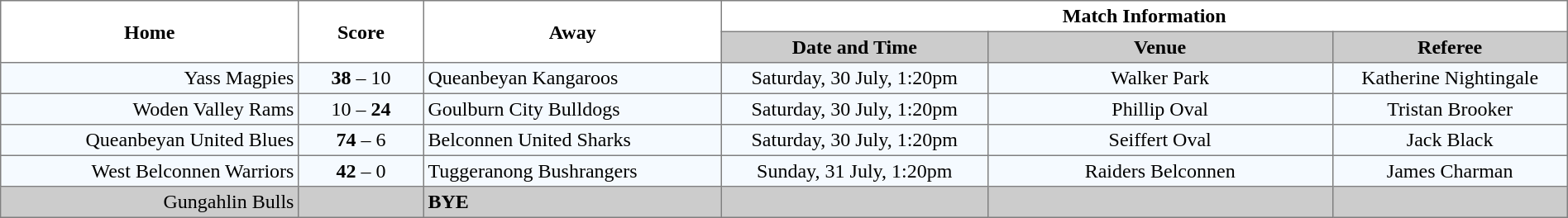<table border="1" cellpadding="3" cellspacing="0" width="100%" style="border-collapse:collapse;  text-align:center;">
<tr>
<th rowspan="2" width="19%">Home</th>
<th rowspan="2" width="8%">Score</th>
<th rowspan="2" width="19%">Away</th>
<th colspan="3">Match Information</th>
</tr>
<tr style="background:#CCCCCC">
<th width="17%">Date and Time</th>
<th width="22%">Venue</th>
<th width="50%">Referee</th>
</tr>
<tr style="text-align:center; background:#f5faff;">
<td align="right">Yass Magpies </td>
<td><strong>38</strong> – 10</td>
<td align="left"> Queanbeyan Kangaroos</td>
<td>Saturday, 30 July, 1:20pm</td>
<td>Walker Park</td>
<td>Katherine Nightingale</td>
</tr>
<tr style="text-align:center; background:#f5faff;">
<td align="right">Woden Valley Rams </td>
<td>10 – <strong>24</strong></td>
<td align="left"> Goulburn City Bulldogs</td>
<td>Saturday, 30 July, 1:20pm</td>
<td>Phillip Oval</td>
<td>Tristan Brooker</td>
</tr>
<tr style="text-align:center; background:#f5faff;">
<td align="right">Queanbeyan United Blues </td>
<td><strong>74</strong> – 6</td>
<td align="left"> Belconnen United Sharks</td>
<td>Saturday, 30 July, 1:20pm</td>
<td>Seiffert Oval</td>
<td>Jack Black</td>
</tr>
<tr style="text-align:center; background:#f5faff;">
<td align="right">West Belconnen Warriors </td>
<td><strong>42</strong> – 0</td>
<td align="left"> Tuggeranong Bushrangers</td>
<td>Sunday, 31 July, 1:20pm</td>
<td>Raiders Belconnen</td>
<td>James Charman</td>
</tr>
<tr style="text-align:center; background:#CCCCCC;">
<td align="right">Gungahlin Bulls </td>
<td></td>
<td align="left"><strong>BYE</strong></td>
<td></td>
<td></td>
<td></td>
</tr>
</table>
